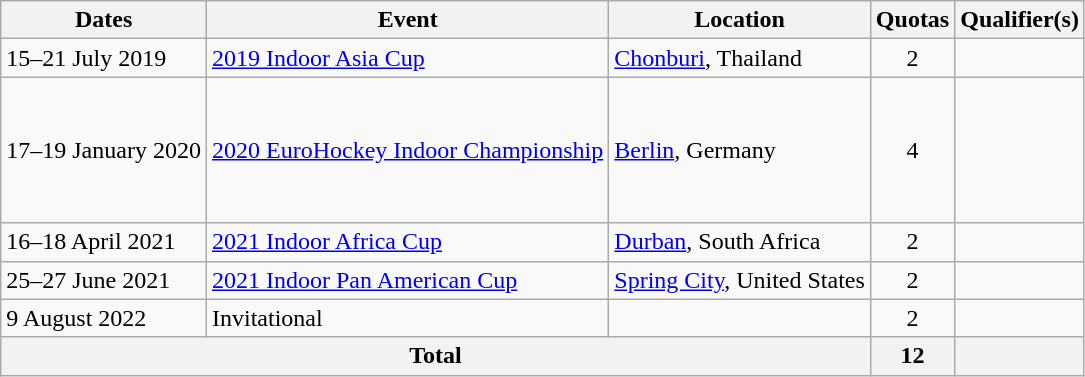<table class="wikitable">
<tr>
<th>Dates</th>
<th>Event</th>
<th>Location</th>
<th>Quotas</th>
<th>Qualifier(s)</th>
</tr>
<tr>
<td>15–21 July 2019</td>
<td><a href='#'>2019 Indoor Asia Cup</a></td>
<td><a href='#'>Chonburi</a>, Thailand</td>
<td align="center">2</td>
<td><br></td>
</tr>
<tr>
<td>17–19 January 2020</td>
<td><a href='#'>2020 EuroHockey Indoor Championship</a></td>
<td><a href='#'>Berlin</a>, Germany</td>
<td align="center">4</td>
<td><br><br><br><s></s><br><br><s></s></td>
</tr>
<tr>
<td>16–18 April 2021</td>
<td><a href='#'>2021 Indoor Africa Cup</a></td>
<td><a href='#'>Durban</a>, South Africa</td>
<td align="center">2</td>
<td><br></td>
</tr>
<tr>
<td>25–27 June 2021</td>
<td><a href='#'>2021 Indoor Pan American Cup</a></td>
<td><a href='#'>Spring City</a>, United States</td>
<td align="center">2</td>
<td><br></td>
</tr>
<tr>
<td>9 August 2022</td>
<td>Invitational</td>
<td></td>
<td align="center">2</td>
<td><br></td>
</tr>
<tr>
<th colspan=3>Total</th>
<th>12</th>
<th></th>
</tr>
</table>
